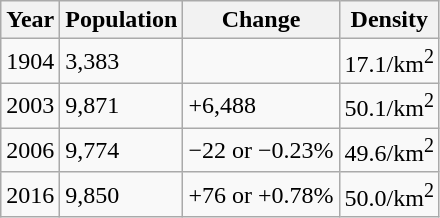<table class="wikitable">
<tr>
<th>Year</th>
<th>Population</th>
<th>Change</th>
<th>Density</th>
</tr>
<tr>
<td>1904</td>
<td>3,383</td>
<td></td>
<td>17.1/km<sup>2</sup></td>
</tr>
<tr>
<td>2003</td>
<td>9,871</td>
<td>+6,488</td>
<td>50.1/km<sup>2</sup> </td>
</tr>
<tr>
<td>2006</td>
<td>9,774</td>
<td>−22 or −0.23%</td>
<td>49.6/km<sup>2</sup></td>
</tr>
<tr>
<td>2016</td>
<td>9,850</td>
<td>+76 or +0.78%</td>
<td>50.0/km<sup>2</sup></td>
</tr>
</table>
